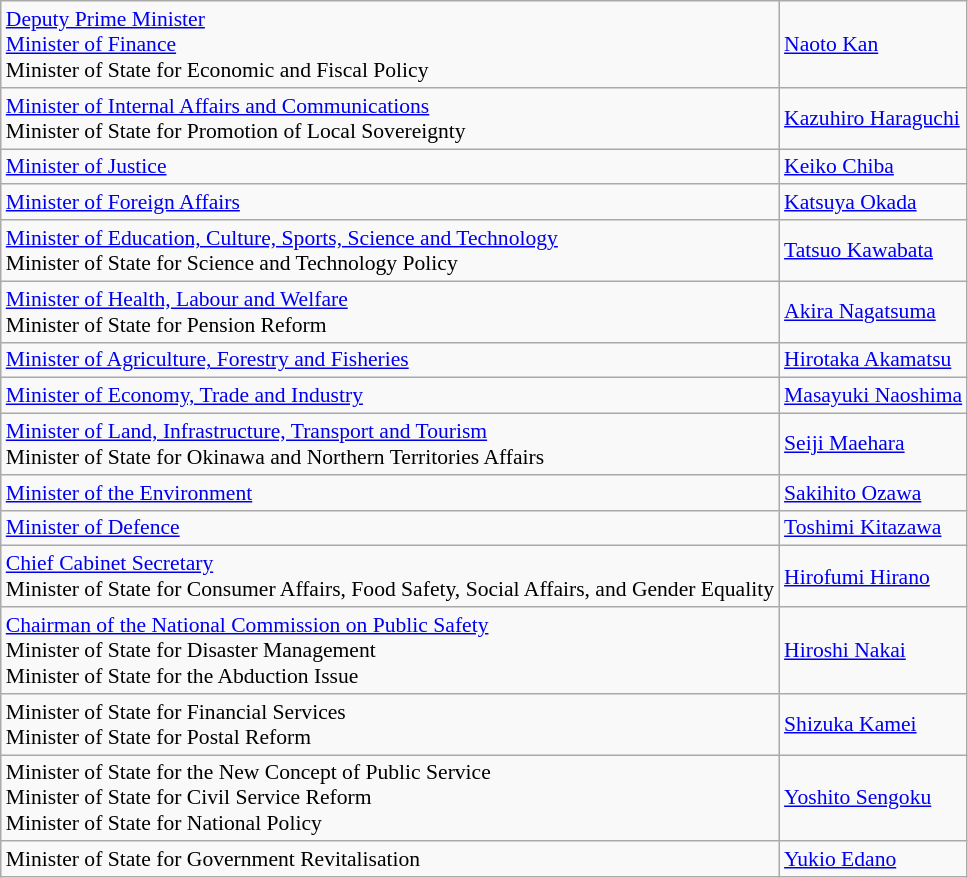<table class=wikitable style="font-size: 90%;">
<tr>
<td><a href='#'>Deputy Prime Minister</a><br><a href='#'>Minister of Finance</a><br>Minister of State for Economic and Fiscal Policy</td>
<td><a href='#'>Naoto Kan</a></td>
</tr>
<tr>
<td><a href='#'>Minister of Internal Affairs and Communications</a><br>Minister of State for Promotion of Local Sovereignty</td>
<td><a href='#'>Kazuhiro Haraguchi</a></td>
</tr>
<tr>
<td><a href='#'>Minister of Justice</a></td>
<td><a href='#'>Keiko Chiba</a></td>
</tr>
<tr>
<td><a href='#'>Minister of Foreign Affairs</a></td>
<td><a href='#'>Katsuya Okada</a></td>
</tr>
<tr>
<td><a href='#'>Minister of Education, Culture, Sports, Science and Technology</a><br>Minister of State for Science and Technology Policy</td>
<td><a href='#'>Tatsuo Kawabata</a></td>
</tr>
<tr>
<td><a href='#'>Minister of Health, Labour and Welfare</a><br>Minister of State for Pension Reform</td>
<td><a href='#'>Akira Nagatsuma</a></td>
</tr>
<tr>
<td><a href='#'>Minister of Agriculture, Forestry and Fisheries</a></td>
<td><a href='#'>Hirotaka Akamatsu</a></td>
</tr>
<tr>
<td><a href='#'>Minister of Economy, Trade and Industry</a></td>
<td><a href='#'>Masayuki Naoshima</a></td>
</tr>
<tr>
<td><a href='#'>Minister of Land, Infrastructure, Transport and Tourism</a><br>Minister of State for Okinawa and Northern Territories Affairs</td>
<td><a href='#'>Seiji Maehara</a></td>
</tr>
<tr>
<td><a href='#'>Minister of the Environment</a></td>
<td><a href='#'>Sakihito Ozawa</a></td>
</tr>
<tr>
<td><a href='#'>Minister of Defence</a></td>
<td><a href='#'>Toshimi Kitazawa</a></td>
</tr>
<tr>
<td><a href='#'>Chief Cabinet Secretary</a><br>Minister of State for Consumer Affairs, Food Safety, Social Affairs, and Gender Equality</td>
<td><a href='#'>Hirofumi Hirano</a></td>
</tr>
<tr>
<td><a href='#'>Chairman of the National Commission on Public Safety</a><br>Minister of State for Disaster Management<br>Minister of State for the Abduction Issue</td>
<td><a href='#'>Hiroshi Nakai</a></td>
</tr>
<tr>
<td>Minister of State for Financial Services<br>Minister of State for Postal Reform</td>
<td><a href='#'>Shizuka Kamei</a></td>
</tr>
<tr>
<td>Minister of State for the New Concept of Public Service<br>Minister of State for Civil Service Reform<br>Minister of State for National Policy</td>
<td><a href='#'>Yoshito Sengoku</a></td>
</tr>
<tr>
<td>Minister of State for Government Revitalisation</td>
<td><a href='#'>Yukio Edano</a></td>
</tr>
</table>
